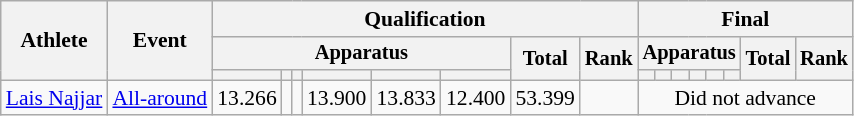<table class="wikitable" style="font-size:90%">
<tr>
<th rowspan=3>Athlete</th>
<th rowspan=3>Event</th>
<th colspan =8>Qualification</th>
<th colspan =8>Final</th>
</tr>
<tr style="font-size:95%">
<th colspan=6>Apparatus</th>
<th rowspan=2>Total</th>
<th rowspan=2>Rank</th>
<th colspan=6>Apparatus</th>
<th rowspan=2>Total</th>
<th rowspan=2>Rank</th>
</tr>
<tr style="font-size:95%">
<th></th>
<th></th>
<th></th>
<th></th>
<th></th>
<th></th>
<th></th>
<th></th>
<th></th>
<th></th>
<th></th>
<th></th>
</tr>
<tr align=center>
<td align=left><a href='#'>Lais Najjar</a></td>
<td align=left><a href='#'>All-around</a></td>
<td>13.266</td>
<td></td>
<td></td>
<td>13.900</td>
<td>13.833</td>
<td>12.400</td>
<td>53.399</td>
<td></td>
<td colspan="8">Did not advance</td>
</tr>
</table>
